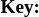<table style="font-size: 80%;">
<tr>
<td><strong>Key:</strong></td>
</tr>
<tr>
<td></td>
</tr>
<tr>
<td></td>
</tr>
</table>
